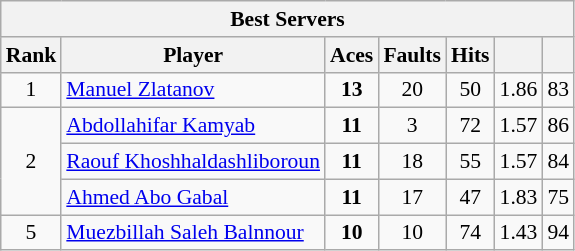<table class="wikitable sortable" style="font-size:90%; text-align:center">
<tr>
<th colspan=7>Best Servers</th>
</tr>
<tr>
<th class="unsortable">Rank</th>
<th class="unsortable">Player</th>
<th>Aces</th>
<th>Faults</th>
<th>Hits</th>
<th></th>
<th></th>
</tr>
<tr>
<td>1</td>
<td align=left> <a href='#'>Manuel Zlatanov</a></td>
<td><strong>13</strong></td>
<td>20</td>
<td>50</td>
<td>1.86</td>
<td>83</td>
</tr>
<tr>
<td rowspan=3>2</td>
<td align=left> <a href='#'>Abdollahifar Kamyab</a></td>
<td><strong>11</strong></td>
<td>3</td>
<td>72</td>
<td>1.57</td>
<td>86</td>
</tr>
<tr>
<td align=left> <a href='#'>Raouf Khoshhaldashliboroun</a></td>
<td><strong>11</strong></td>
<td>18</td>
<td>55</td>
<td>1.57</td>
<td>84</td>
</tr>
<tr>
<td align=left> <a href='#'>Ahmed Abo Gabal</a></td>
<td><strong>11</strong></td>
<td>17</td>
<td>47</td>
<td>1.83</td>
<td>75</td>
</tr>
<tr>
<td>5</td>
<td align=left> <a href='#'>Muezbillah Saleh Balnnour</a></td>
<td><strong>10</strong></td>
<td>10</td>
<td>74</td>
<td>1.43</td>
<td>94</td>
</tr>
</table>
